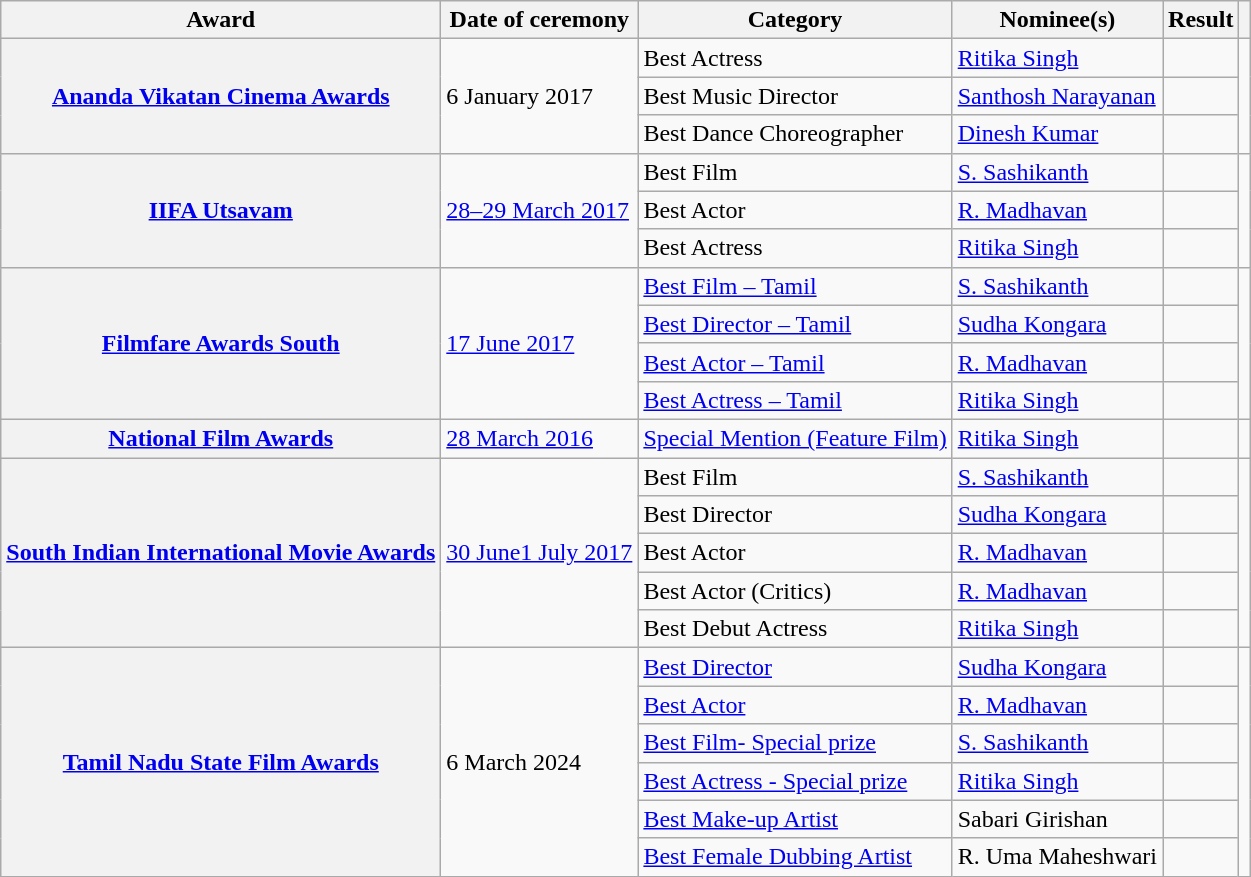<table class="wikitable plainrowheaders sortable">
<tr>
<th scope="col">Award</th>
<th scope="col">Date of ceremony</th>
<th scope="col">Category</th>
<th scope="col">Nominee(s)</th>
<th scope="col">Result</th>
<th scope="col" class="unsortable"></th>
</tr>
<tr>
<th rowspan="3" scope="row"><a href='#'>Ananda Vikatan Cinema Awards</a></th>
<td rowspan="3">6 January 2017</td>
<td>Best Actress</td>
<td><a href='#'>Ritika Singh</a></td>
<td></td>
<td rowspan="3" style="text-align: center;"></td>
</tr>
<tr>
<td>Best Music Director</td>
<td><a href='#'>Santhosh Narayanan</a></td>
<td></td>
</tr>
<tr>
<td>Best Dance Choreographer</td>
<td><a href='#'>Dinesh Kumar</a></td>
<td></td>
</tr>
<tr>
<th rowspan="3" scope="row"><a href='#'>IIFA Utsavam</a></th>
<td rowspan="3"><a href='#'>28–29 March 2017</a></td>
<td>Best Film</td>
<td><a href='#'>S. Sashikanth</a></td>
<td></td>
<td rowspan="3" style="text-align: center;"></td>
</tr>
<tr>
<td>Best Actor</td>
<td><a href='#'>R. Madhavan</a></td>
<td></td>
</tr>
<tr>
<td>Best Actress</td>
<td><a href='#'>Ritika Singh</a></td>
<td></td>
</tr>
<tr>
<th rowspan="4" scope="row"><a href='#'>Filmfare Awards South</a></th>
<td rowspan="4"><a href='#'>17 June 2017</a></td>
<td><a href='#'>Best Film – Tamil</a></td>
<td><a href='#'>S. Sashikanth</a></td>
<td></td>
<td rowspan="4" style="text-align: center;"></td>
</tr>
<tr>
<td><a href='#'>Best Director – Tamil</a></td>
<td><a href='#'>Sudha Kongara</a></td>
<td></td>
</tr>
<tr>
<td><a href='#'>Best Actor – Tamil</a></td>
<td><a href='#'>R. Madhavan</a></td>
<td></td>
</tr>
<tr>
<td><a href='#'>Best Actress – Tamil</a></td>
<td><a href='#'>Ritika Singh</a></td>
<td></td>
</tr>
<tr>
<th scope="row"><a href='#'>National Film Awards</a></th>
<td><a href='#'>28 March 2016</a></td>
<td><a href='#'>Special Mention (Feature Film)</a></td>
<td><a href='#'>Ritika Singh</a></td>
<td></td>
<td style="text-align: center;"></td>
</tr>
<tr>
<th rowspan="5" scope="row"><a href='#'>South Indian International Movie Awards</a></th>
<td rowspan="5"><a href='#'>30 June1 July 2017</a></td>
<td>Best Film</td>
<td><a href='#'>S. Sashikanth</a></td>
<td></td>
<td rowspan="5" style="text-align: center;"></td>
</tr>
<tr>
<td>Best Director</td>
<td><a href='#'>Sudha Kongara</a></td>
<td></td>
</tr>
<tr>
<td>Best Actor</td>
<td><a href='#'>R. Madhavan</a></td>
<td></td>
</tr>
<tr>
<td>Best Actor (Critics)</td>
<td><a href='#'>R. Madhavan</a></td>
<td></td>
</tr>
<tr>
<td>Best Debut Actress</td>
<td><a href='#'>Ritika Singh</a></td>
<td></td>
</tr>
<tr>
<th rowspan="6" scope="row"><a href='#'>Tamil Nadu State Film Awards</a></th>
<td rowspan="6">6 March 2024</td>
<td><a href='#'>Best Director</a></td>
<td><a href='#'>Sudha Kongara</a></td>
<td></td>
<td rowspan="6" style="text-align: center;"></td>
</tr>
<tr>
<td><a href='#'>Best Actor</a></td>
<td><a href='#'>R. Madhavan</a></td>
<td></td>
</tr>
<tr>
<td><a href='#'>Best Film- Special prize</a></td>
<td><a href='#'>S. Sashikanth</a></td>
<td></td>
</tr>
<tr>
<td><a href='#'>Best Actress - Special prize</a></td>
<td><a href='#'>Ritika Singh</a></td>
<td></td>
</tr>
<tr>
<td><a href='#'>Best Make-up Artist</a></td>
<td>Sabari Girishan</td>
<td></td>
</tr>
<tr>
<td><a href='#'>Best Female Dubbing Artist</a></td>
<td>R. Uma Maheshwari</td>
<td></td>
</tr>
</table>
